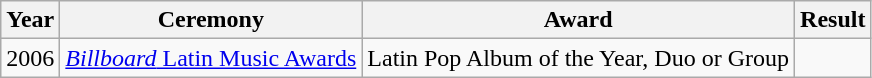<table class="wikitable">
<tr>
<th align="left">Year</th>
<th align="left">Ceremony</th>
<th align="left">Award</th>
<th align="left">Result</th>
</tr>
<tr>
<td>2006</td>
<td><a href='#'><em>Billboard</em> Latin Music Awards</a></td>
<td>Latin Pop Album of the Year, Duo or Group</td>
<td></td>
</tr>
</table>
